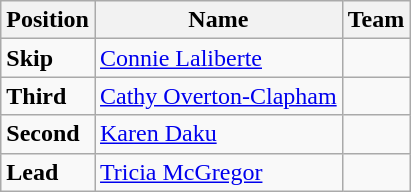<table class="wikitable">
<tr>
<th><strong>Position</strong></th>
<th><strong>Name</strong></th>
<th><strong>Team</strong></th>
</tr>
<tr>
<td><strong>Skip</strong></td>
<td><a href='#'>Connie Laliberte</a> </td>
<td></td>
</tr>
<tr>
<td><strong>Third</strong></td>
<td><a href='#'>Cathy Overton-Clapham</a></td>
<td></td>
</tr>
<tr>
<td><strong>Second</strong></td>
<td><a href='#'>Karen Daku</a></td>
<td></td>
</tr>
<tr>
<td><strong>Lead</strong></td>
<td><a href='#'>Tricia McGregor</a> </td>
<td></td>
</tr>
</table>
